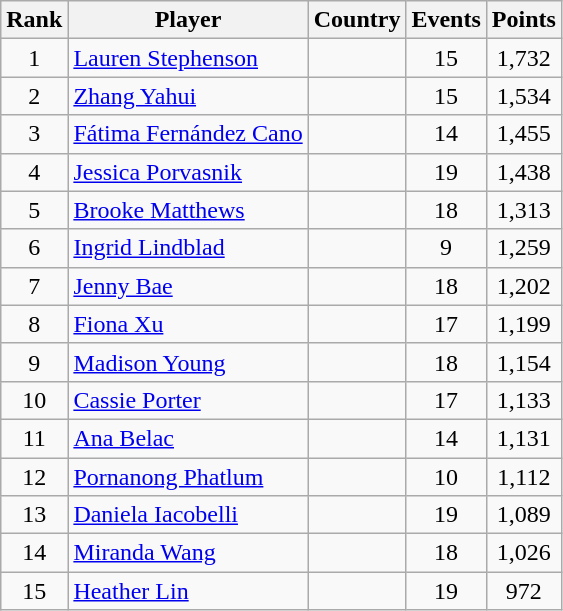<table class="wikitable" style="text-align:center">
<tr>
<th>Rank</th>
<th>Player</th>
<th>Country</th>
<th>Events</th>
<th>Points</th>
</tr>
<tr>
<td>1</td>
<td align=left><a href='#'>Lauren Stephenson</a></td>
<td align=left></td>
<td>15</td>
<td>1,732</td>
</tr>
<tr>
<td>2</td>
<td align=left><a href='#'>Zhang Yahui</a></td>
<td align=left></td>
<td>15</td>
<td>1,534</td>
</tr>
<tr>
<td>3</td>
<td align=left><a href='#'>Fátima Fernández Cano</a></td>
<td align=left></td>
<td>14</td>
<td>1,455</td>
</tr>
<tr>
<td>4</td>
<td align=left><a href='#'>Jessica Porvasnik</a></td>
<td align=left></td>
<td>19</td>
<td>1,438</td>
</tr>
<tr>
<td>5</td>
<td align=left><a href='#'>Brooke Matthews</a></td>
<td align=left></td>
<td>18</td>
<td>1,313</td>
</tr>
<tr>
<td>6</td>
<td align=left><a href='#'>Ingrid Lindblad</a></td>
<td align=left></td>
<td>9</td>
<td>1,259</td>
</tr>
<tr>
<td>7</td>
<td align=left><a href='#'>Jenny Bae</a></td>
<td align=left></td>
<td>18</td>
<td>1,202</td>
</tr>
<tr>
<td>8</td>
<td align=left><a href='#'>Fiona Xu</a></td>
<td align=left></td>
<td>17</td>
<td>1,199</td>
</tr>
<tr>
<td>9</td>
<td align=left><a href='#'>Madison Young</a></td>
<td align=left></td>
<td>18</td>
<td>1,154</td>
</tr>
<tr>
<td>10</td>
<td align=left><a href='#'>Cassie Porter</a></td>
<td align=left></td>
<td>17</td>
<td>1,133</td>
</tr>
<tr>
<td>11</td>
<td align=left><a href='#'>Ana Belac</a></td>
<td align=left></td>
<td>14</td>
<td>1,131</td>
</tr>
<tr>
<td>12</td>
<td align=left><a href='#'>Pornanong Phatlum</a></td>
<td align=left></td>
<td>10</td>
<td>1,112</td>
</tr>
<tr>
<td>13</td>
<td align=left><a href='#'>Daniela Iacobelli</a></td>
<td align=left></td>
<td>19</td>
<td>1,089</td>
</tr>
<tr>
<td>14</td>
<td align=left><a href='#'>Miranda Wang</a></td>
<td align=left></td>
<td>18</td>
<td>1,026</td>
</tr>
<tr>
<td>15</td>
<td align=left><a href='#'>Heather Lin</a></td>
<td align=left></td>
<td>19</td>
<td>972</td>
</tr>
</table>
